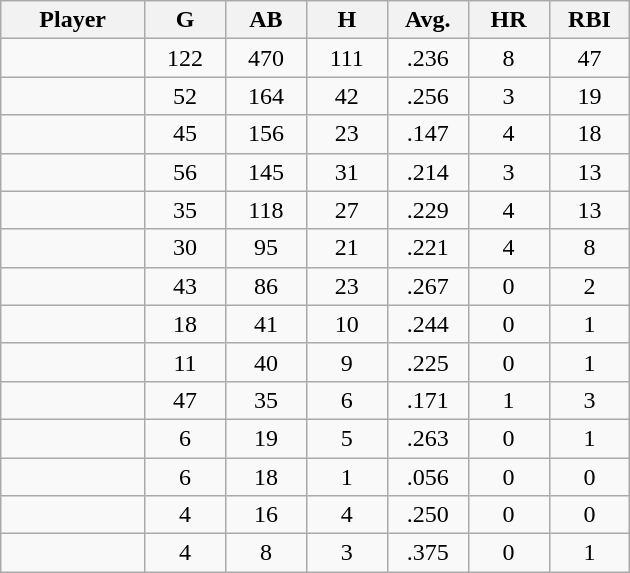<table class="wikitable sortable">
<tr>
<th bgcolor="#DDDDFF" width="16%">Player</th>
<th bgcolor="#DDDDFF" width="9%">G</th>
<th bgcolor="#DDDDFF" width="9%">AB</th>
<th bgcolor="#DDDDFF" width="9%">H</th>
<th bgcolor="#DDDDFF" width="9%">Avg.</th>
<th bgcolor="#DDDDFF" width="9%">HR</th>
<th bgcolor="#DDDDFF" width="9%">RBI</th>
</tr>
<tr align="center">
<td></td>
<td>122</td>
<td>470</td>
<td>111</td>
<td>.236</td>
<td>8</td>
<td>47</td>
</tr>
<tr align="center">
<td></td>
<td>52</td>
<td>164</td>
<td>42</td>
<td>.256</td>
<td>3</td>
<td>19</td>
</tr>
<tr align="center">
<td></td>
<td>45</td>
<td>156</td>
<td>23</td>
<td>.147</td>
<td>4</td>
<td>18</td>
</tr>
<tr align="center">
<td></td>
<td>56</td>
<td>145</td>
<td>31</td>
<td>.214</td>
<td>3</td>
<td>13</td>
</tr>
<tr align="center">
<td></td>
<td>35</td>
<td>118</td>
<td>27</td>
<td>.229</td>
<td>4</td>
<td>13</td>
</tr>
<tr align="center">
<td></td>
<td>30</td>
<td>95</td>
<td>21</td>
<td>.221</td>
<td>4</td>
<td>8</td>
</tr>
<tr align="center">
<td></td>
<td>43</td>
<td>86</td>
<td>23</td>
<td>.267</td>
<td>0</td>
<td>2</td>
</tr>
<tr align="center">
<td></td>
<td>18</td>
<td>41</td>
<td>10</td>
<td>.244</td>
<td>0</td>
<td>1</td>
</tr>
<tr align="center">
<td></td>
<td>11</td>
<td>40</td>
<td>9</td>
<td>.225</td>
<td>0</td>
<td>1</td>
</tr>
<tr align="center">
<td></td>
<td>47</td>
<td>35</td>
<td>6</td>
<td>.171</td>
<td>1</td>
<td>3</td>
</tr>
<tr align="center">
<td></td>
<td>6</td>
<td>19</td>
<td>5</td>
<td>.263</td>
<td>0</td>
<td>1</td>
</tr>
<tr align="center">
<td></td>
<td>6</td>
<td>18</td>
<td>1</td>
<td>.056</td>
<td>0</td>
<td>0</td>
</tr>
<tr align="center">
<td></td>
<td>4</td>
<td>16</td>
<td>4</td>
<td>.250</td>
<td>0</td>
<td>0</td>
</tr>
<tr align="center">
<td></td>
<td>4</td>
<td>8</td>
<td>3</td>
<td>.375</td>
<td>0</td>
<td>1</td>
</tr>
</table>
